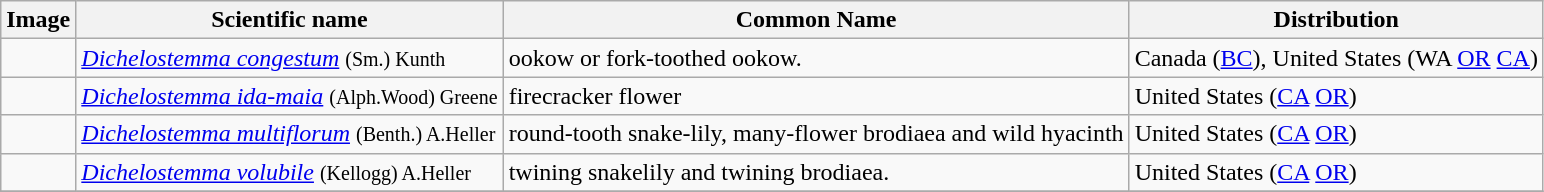<table class="wikitable">
<tr>
<th>Image</th>
<th>Scientific name</th>
<th>Common Name</th>
<th>Distribution</th>
</tr>
<tr>
<td></td>
<td><em><a href='#'>Dichelostemma congestum</a></em> <small>(Sm.) Kunth</small></td>
<td>ookow or fork-toothed ookow.</td>
<td>Canada (<a href='#'>BC</a>), United States (WA <a href='#'>OR</a> <a href='#'>CA</a>)</td>
</tr>
<tr>
<td></td>
<td><em><a href='#'>Dichelostemma ida-maia</a></em> <small>(Alph.Wood) Greene</small></td>
<td>firecracker flower</td>
<td>United States (<a href='#'>CA</a> <a href='#'>OR</a>)</td>
</tr>
<tr>
<td></td>
<td><em><a href='#'>Dichelostemma multiflorum</a></em> <small>(Benth.) A.Heller</small></td>
<td>round-tooth snake-lily, many-flower brodiaea and wild hyacinth</td>
<td>United States (<a href='#'>CA</a> <a href='#'>OR</a>)</td>
</tr>
<tr>
<td></td>
<td><em><a href='#'>Dichelostemma volubile</a></em> <small>(Kellogg) A.Heller</small></td>
<td>twining snakelily and twining brodiaea.</td>
<td>United States (<a href='#'>CA</a> <a href='#'>OR</a>)</td>
</tr>
<tr>
</tr>
</table>
